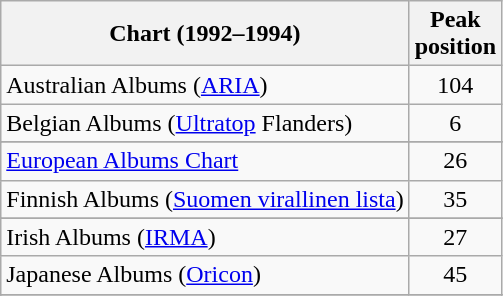<table class="wikitable plainrowheaders sortable">
<tr>
<th>Chart (1992–1994)</th>
<th>Peak<br>position</th>
</tr>
<tr>
<td align="left">Australian Albums (<a href='#'>ARIA</a>)</td>
<td align="center">104</td>
</tr>
<tr>
<td align="left">Belgian Albums (<a href='#'>Ultratop</a> Flanders)</td>
<td style="text-align:center;">6</td>
</tr>
<tr>
</tr>
<tr>
<td><a href='#'>European Albums Chart</a></td>
<td style="text-align:center;">26</td>
</tr>
<tr>
<td>Finnish Albums (<a href='#'>Suomen virallinen lista</a>)</td>
<td align="center">35</td>
</tr>
<tr>
</tr>
<tr>
<td>Irish Albums (<a href='#'>IRMA</a>)</td>
<td style="text-align:center;">27</td>
</tr>
<tr>
<td>Japanese Albums (<a href='#'>Oricon</a>)</td>
<td align="center">45</td>
</tr>
<tr>
</tr>
<tr>
</tr>
<tr>
</tr>
</table>
